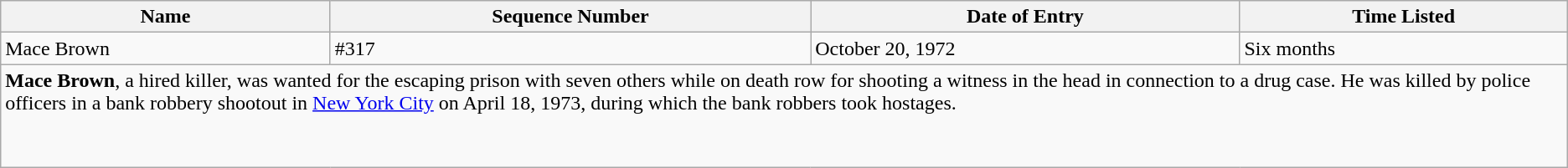<table class="wikitable">
<tr>
<th>Name</th>
<th>Sequence Number</th>
<th>Date of Entry</th>
<th>Time Listed</th>
</tr>
<tr>
<td height="10">Mace Brown</td>
<td>#317</td>
<td>October 20, 1972</td>
<td>Six months</td>
</tr>
<tr>
<td colspan="4" valign="top" height="75"><strong>Mace Brown</strong>, a hired killer, was wanted for the escaping prison with seven others while on death row for shooting a witness in the head in connection to a drug case. He was killed by police officers in a bank robbery shootout in <a href='#'>New York City</a> on April 18, 1973, during which the bank robbers took hostages.</td>
</tr>
</table>
